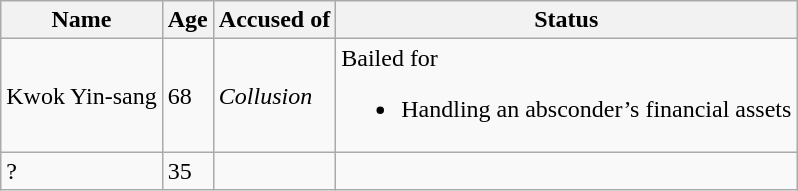<table class="wikitable">
<tr>
<th>Name</th>
<th>Age</th>
<th>Accused of</th>
<th>Status</th>
</tr>
<tr>
<td>Kwok Yin-sang</td>
<td>68</td>
<td><em>Collusion</em></td>
<td>Bailed for<br><ul><li>Handling an absconder’s financial assets</li></ul></td>
</tr>
<tr>
<td>?</td>
<td>35</td>
<td></td>
<td></td>
</tr>
</table>
